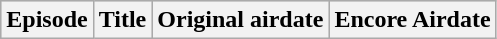<table class="wikitable plainrowheaders">
<tr bgcolor="#CCCCCC">
<th>Episode</th>
<th>Title</th>
<th>Original airdate</th>
<th>Encore Airdate<br>


































</th>
</tr>
</table>
